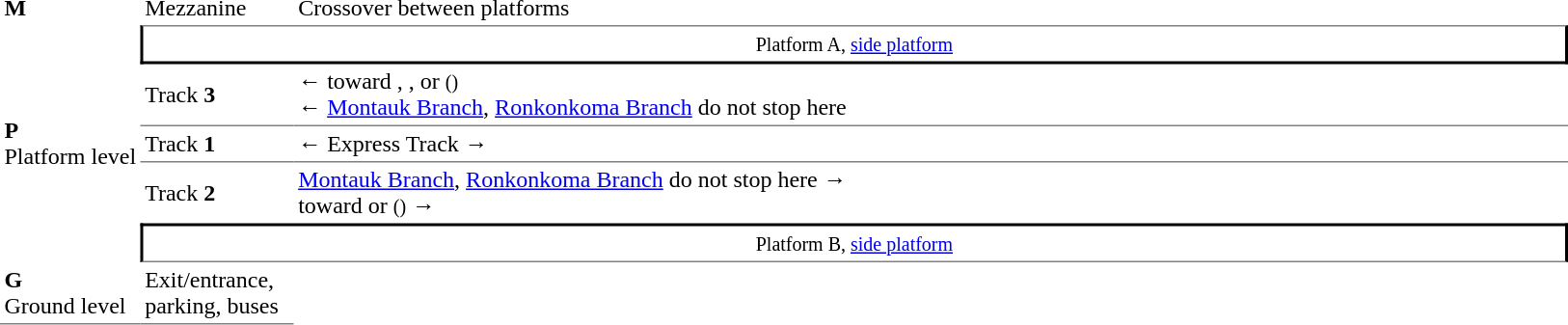<table table border=0 cellspacing=0 cellpadding=3>
<tr>
<td><strong>M</strong></td>
<td>Mezzanine</td>
<td>Crossover between platforms</td>
</tr>
<tr>
<td rowspan="5"><strong>P</strong><br>Platform level</td>
<td colspan="2" style="border-top:solid 1px gray;border-right:solid 2px black;border-left:solid 2px black;border-bottom:solid 2px black;text-align:center;"><small>Platform A, <a href='#'>side platform</a></small> </td>
</tr>
<tr>
<td style="border-bottom:solid 1px gray;" width=100>Track <strong>3</strong></td>
<td style="border-bottom:solid 1px gray;" width=775>←  toward , , or  <small>()</small><br>←   <a href='#'>Montauk Branch</a>, <a href='#'>Ronkonkoma Branch</a> do not stop here</td>
</tr>
<tr>
<td style="border-bottom:solid 1px gray;" width=100>Track <strong>1</strong></td>
<td style="border-bottom:solid 1px gray;" width=875>← Express Track →</td>
</tr>
<tr>
<td>Track <strong>2</strong></td>
<td>   <a href='#'>Montauk Branch</a>, <a href='#'>Ronkonkoma Branch</a> do not stop here → <br>  toward  or  <small>()</small> →</td>
</tr>
<tr>
<td style="border-bottom:solid 1px gray;border-top:solid 2px black;border-right:solid 2px black;border-left:solid 2px black;text-align:center;" colspan=2><small>Platform B, <a href='#'>side platform</a></small> </td>
</tr>
<tr>
<td style="border-bottom:solid 1px gray"><strong>G</strong><br>Ground level</td>
<td style="border-bottom:solid 1px gray">Exit/entrance, parking, buses</td>
</tr>
</table>
